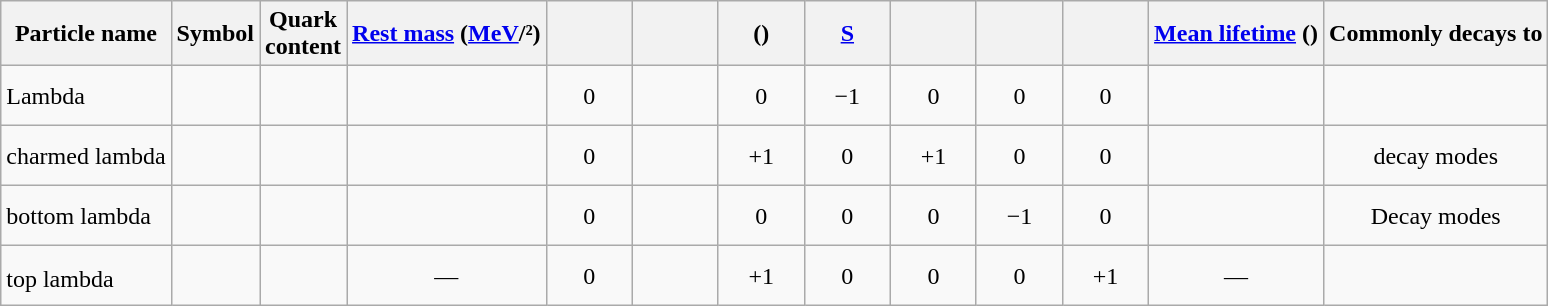<table class="wikitable sortable" style="text-align: center;">
<tr>
<th class=unsortable>Particle name</th>
<th>Symbol</th>
<th class=unsortable>Quark<br>content</th>
<th><a href='#'>Rest mass</a> (<a href='#'>MeV</a>/<a href='#'></a>²)</th>
<th width="50"><a href='#'></a></th>
<th width="50"><a href='#'></a><sup><a href='#'></a></sup></th>
<th width="50"><a href='#'></a> (<a href='#'></a>)</th>
<th width="50"><a href='#'>S</a></th>
<th width="50"><a href='#'></a></th>
<th width="50"><a href='#'></a></th>
<th width="50"><a href='#'></a></th>
<th><a href='#'>Mean lifetime</a> (<a href='#'></a>)</th>
<th class=unsortable>Commonly decays to</th>
</tr>
<tr style="height:40px">
<td align="left">Lambda</td>
<td></td>
<td></td>
<td></td>
<td>0</td>
<td></td>
<td>0</td>
<td>−1</td>
<td>0</td>
<td>0</td>
<td>0</td>
<td></td>
<td><br></td>
</tr>
<tr style="height:40px">
<td align="left">charmed lambda</td>
<td></td>
<td></td>
<td></td>
<td>0</td>
<td><span></span></td>
<td>+1</td>
<td>0</td>
<td>+1</td>
<td>0</td>
<td>0</td>
<td></td>
<td>decay modes</td>
</tr>
<tr style="height:40px">
<td align="left">bottom lambda</td>
<td></td>
<td></td>
<td></td>
<td><span>0</span></td>
<td><span></span></td>
<td>0</td>
<td>0</td>
<td>0</td>
<td>−1</td>
<td>0</td>
<td></td>
<td>Decay modes</td>
</tr>
<tr style="height:40px">
<td align="left">top lambda<sup></sup></td>
<td></td>
<td></td>
<td>—</td>
<td><span>0</span></td>
<td><span></span></td>
<td>+1</td>
<td>0</td>
<td>0</td>
<td>0</td>
<td>+1</td>
<td>—</td>
<td></td>
</tr>
</table>
